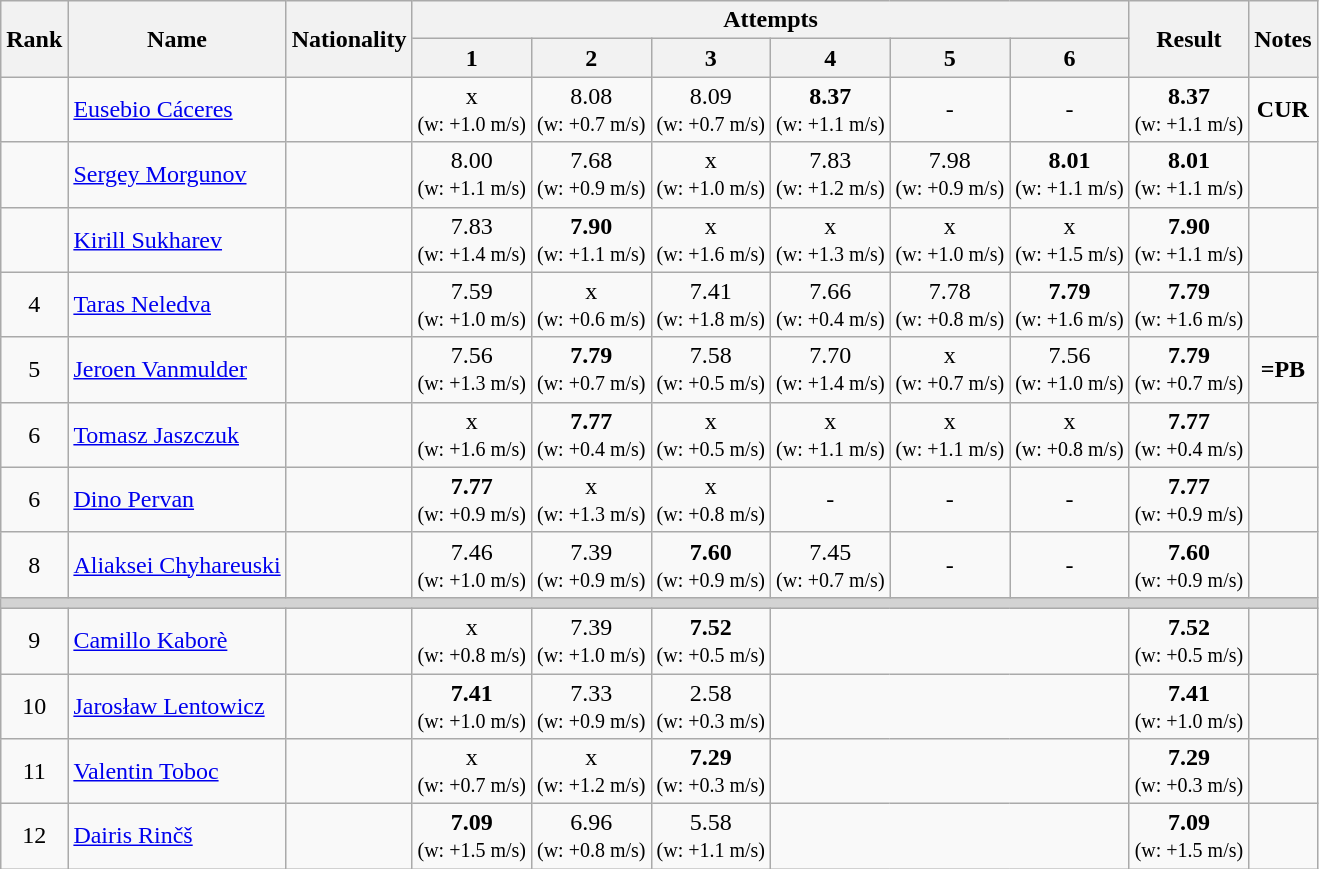<table class="wikitable sortable" style="text-align:center">
<tr>
<th rowspan=2>Rank</th>
<th rowspan=2>Name</th>
<th rowspan=2>Nationality</th>
<th colspan=6>Attempts</th>
<th rowspan=2>Result</th>
<th rowspan=2>Notes</th>
</tr>
<tr>
<th>1</th>
<th>2</th>
<th>3</th>
<th>4</th>
<th>5</th>
<th>6</th>
</tr>
<tr>
<td></td>
<td align=left><a href='#'>Eusebio Cáceres</a></td>
<td align=left></td>
<td>x <br><small>(w: +1.0 m/s)</small></td>
<td>8.08 <br><small>(w: +0.7 m/s)</small></td>
<td>8.09 <br><small>(w: +0.7 m/s)</small></td>
<td><strong>8.37</strong> <br><small>(w: +1.1 m/s)</small></td>
<td>-</td>
<td>-</td>
<td><strong>8.37</strong> <br><small>(w: +1.1 m/s)</small></td>
<td><strong>CUR</strong></td>
</tr>
<tr>
<td></td>
<td align=left><a href='#'>Sergey Morgunov</a></td>
<td align=left></td>
<td>8.00 <br><small>(w: +1.1 m/s)</small></td>
<td>7.68 <br><small>(w: +0.9 m/s)</small></td>
<td>x <br><small>(w: +1.0 m/s)</small></td>
<td>7.83 <br><small>(w: +1.2 m/s)</small></td>
<td>7.98 <br><small>(w: +0.9 m/s)</small></td>
<td><strong>8.01</strong> <br><small>(w: +1.1 m/s)</small></td>
<td><strong>8.01</strong> <br><small>(w: +1.1 m/s)</small></td>
<td></td>
</tr>
<tr>
<td></td>
<td align=left><a href='#'>Kirill Sukharev</a></td>
<td align=left></td>
<td>7.83 <br><small>(w: +1.4 m/s)</small></td>
<td><strong>7.90</strong> <br><small>(w: +1.1 m/s)</small></td>
<td>x <br><small>(w: +1.6 m/s)</small></td>
<td>x <br><small>(w: +1.3 m/s)</small></td>
<td>x <br><small>(w: +1.0 m/s)</small></td>
<td>x <br><small>(w: +1.5 m/s)</small></td>
<td><strong>7.90</strong> <br><small>(w: +1.1 m/s)</small></td>
<td></td>
</tr>
<tr>
<td>4</td>
<td align=left><a href='#'>Taras Neledva</a></td>
<td align=left></td>
<td>7.59 <br><small>(w: +1.0 m/s)</small></td>
<td>x <br><small>(w: +0.6 m/s)</small></td>
<td>7.41 <br><small>(w: +1.8 m/s)</small></td>
<td>7.66 <br><small>(w: +0.4 m/s)</small></td>
<td>7.78 <br><small>(w: +0.8 m/s)</small></td>
<td><strong>7.79</strong> <br><small>(w: +1.6 m/s)</small></td>
<td><strong>7.79</strong> <br><small>(w: +1.6 m/s)</small></td>
<td></td>
</tr>
<tr>
<td>5</td>
<td align=left><a href='#'>Jeroen Vanmulder</a></td>
<td align=left></td>
<td>7.56 <br><small>(w: +1.3 m/s)</small></td>
<td><strong>7.79</strong> <br><small>(w: +0.7 m/s)</small></td>
<td>7.58 <br><small>(w: +0.5 m/s)</small></td>
<td>7.70 <br><small>(w: +1.4 m/s)</small></td>
<td>x <br><small>(w: +0.7 m/s)</small></td>
<td>7.56 <br><small>(w: +1.0 m/s)</small></td>
<td><strong>7.79</strong> <br><small>(w: +0.7 m/s)</small></td>
<td><strong>=PB</strong></td>
</tr>
<tr>
<td>6</td>
<td align=left><a href='#'>Tomasz Jaszczuk</a></td>
<td align=left></td>
<td>x <br><small>(w: +1.6 m/s)</small></td>
<td><strong>7.77</strong> <br><small>(w: +0.4 m/s)</small></td>
<td>x <br><small>(w: +0.5 m/s)</small></td>
<td>x <br><small>(w: +1.1 m/s)</small></td>
<td>x <br><small>(w: +1.1 m/s)</small></td>
<td>x <br><small>(w: +0.8 m/s)</small></td>
<td><strong>7.77</strong> <br><small>(w: +0.4 m/s)</small></td>
<td></td>
</tr>
<tr>
<td>6</td>
<td align=left><a href='#'>Dino Pervan</a></td>
<td align=left></td>
<td><strong>7.77</strong> <br><small>(w: +0.9 m/s)</small></td>
<td>x <br><small>(w: +1.3 m/s)</small></td>
<td>x <br><small>(w: +0.8 m/s)</small></td>
<td>-</td>
<td>-</td>
<td>-</td>
<td><strong>7.77</strong> <br><small>(w: +0.9 m/s)</small></td>
<td></td>
</tr>
<tr>
<td>8</td>
<td align=left><a href='#'>Aliaksei Chyhareuski</a></td>
<td align=left></td>
<td>7.46 <br><small>(w: +1.0 m/s)</small></td>
<td>7.39 <br><small>(w: +0.9 m/s)</small></td>
<td><strong>7.60</strong> <br><small>(w: +0.9 m/s)</small></td>
<td>7.45 <br><small>(w: +0.7 m/s)</small></td>
<td>-</td>
<td>-</td>
<td><strong>7.60</strong> <br><small>(w: +0.9 m/s)</small></td>
<td></td>
</tr>
<tr>
<td colspan=11 bgcolor=lightgray></td>
</tr>
<tr>
<td>9</td>
<td align=left><a href='#'>Camillo Kaborè</a></td>
<td align=left></td>
<td>x <br><small>(w: +0.8 m/s)</small></td>
<td>7.39 <br><small>(w: +1.0 m/s)</small></td>
<td><strong>7.52</strong> <br><small>(w: +0.5 m/s)</small></td>
<td colspan=3></td>
<td><strong>7.52</strong> <br><small>(w: +0.5 m/s)</small></td>
<td></td>
</tr>
<tr>
<td>10</td>
<td align=left><a href='#'>Jarosław Lentowicz</a></td>
<td align=left></td>
<td><strong>7.41</strong> <br><small>(w: +1.0 m/s)</small></td>
<td>7.33 <br><small>(w: +0.9 m/s)</small></td>
<td>2.58 <br><small>(w: +0.3 m/s)</small></td>
<td colspan=3></td>
<td><strong>7.41</strong> <br><small>(w: +1.0 m/s)</small></td>
<td></td>
</tr>
<tr>
<td>11</td>
<td align=left><a href='#'>Valentin Toboc</a></td>
<td align=left></td>
<td>x <br><small>(w: +0.7 m/s)</small></td>
<td>x <br><small>(w: +1.2 m/s)</small></td>
<td><strong>7.29</strong> <br><small>(w: +0.3 m/s)</small></td>
<td colspan=3></td>
<td><strong>7.29</strong> <br><small>(w: +0.3 m/s)</small></td>
<td></td>
</tr>
<tr>
<td>12</td>
<td align=left><a href='#'>Dairis Rinčš</a></td>
<td align=left></td>
<td><strong>7.09</strong> <br><small>(w: +1.5 m/s)</small></td>
<td>6.96 <br><small>(w: +0.8 m/s)</small></td>
<td>5.58 <br><small>(w: +1.1 m/s)</small></td>
<td colspan=3></td>
<td><strong>7.09</strong> <br><small>(w: +1.5 m/s)</small></td>
<td></td>
</tr>
</table>
